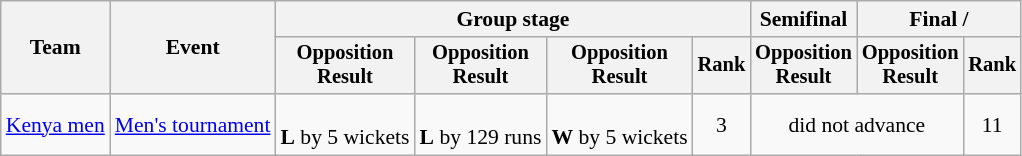<table class=wikitable style=font-size:90%>
<tr>
<th rowspan=2>Team</th>
<th rowspan=2>Event</th>
<th colspan=4>Group stage</th>
<th>Semifinal</th>
<th colspan=2>Final / </th>
</tr>
<tr style=font-size:95%>
<th>Opposition<br>Result</th>
<th>Opposition<br>Result</th>
<th>Opposition<br>Result</th>
<th>Rank</th>
<th>Opposition<br>Result</th>
<th>Opposition<br>Result</th>
<th>Rank</th>
</tr>
<tr align=center>
<td align=left><a href='#'>Kenya men</a></td>
<td align=left><a href='#'>Men's tournament</a></td>
<td><br> <strong>L</strong> by 5 wickets</td>
<td><br> <strong>L</strong> by 129 runs</td>
<td><br> <strong>W</strong> by 5 wickets</td>
<td>3</td>
<td colspan=2>did not advance</td>
<td>11</td>
</tr>
</table>
